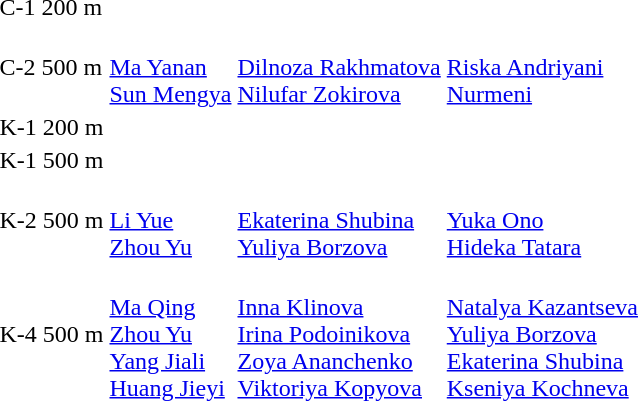<table>
<tr>
<td>C-1 200 m<br></td>
<td></td>
<td></td>
<td></td>
</tr>
<tr>
<td>C-2 500 m<br></td>
<td><br><a href='#'>Ma Yanan</a><br><a href='#'>Sun Mengya</a></td>
<td><br><a href='#'>Dilnoza Rakhmatova</a><br><a href='#'>Nilufar Zokirova</a></td>
<td><br><a href='#'>Riska Andriyani</a><br><a href='#'>Nurmeni</a></td>
</tr>
<tr>
<td>K-1 200 m<br></td>
<td></td>
<td></td>
<td></td>
</tr>
<tr>
<td>K-1 500 m<br></td>
<td></td>
<td></td>
<td></td>
</tr>
<tr>
<td>K-2 500 m<br></td>
<td><br><a href='#'>Li Yue</a><br><a href='#'>Zhou Yu</a></td>
<td><br><a href='#'>Ekaterina Shubina</a><br><a href='#'>Yuliya Borzova</a></td>
<td><br><a href='#'>Yuka Ono</a><br><a href='#'>Hideka Tatara</a></td>
</tr>
<tr>
<td>K-4 500 m<br></td>
<td><br><a href='#'>Ma Qing</a><br><a href='#'>Zhou Yu</a><br><a href='#'>Yang Jiali</a><br><a href='#'>Huang Jieyi</a></td>
<td><br><a href='#'>Inna Klinova</a><br><a href='#'>Irina Podoinikova</a><br><a href='#'>Zoya Ananchenko</a><br><a href='#'>Viktoriya Kopyova</a></td>
<td><br><a href='#'>Natalya Kazantseva</a><br><a href='#'>Yuliya Borzova</a><br><a href='#'>Ekaterina Shubina</a><br><a href='#'>Kseniya Kochneva</a></td>
</tr>
</table>
